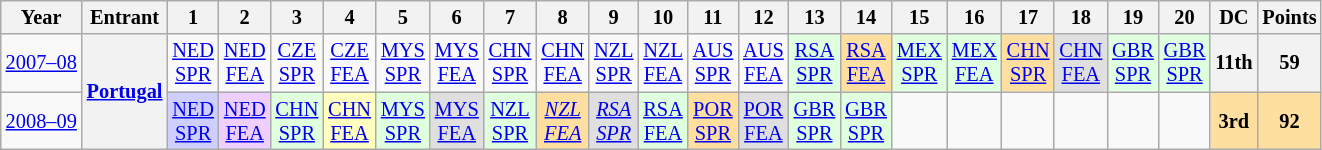<table class="wikitable" style="text-align:center; font-size:85%">
<tr>
<th>Year</th>
<th>Entrant</th>
<th>1</th>
<th>2</th>
<th>3</th>
<th>4</th>
<th>5</th>
<th>6</th>
<th>7</th>
<th>8</th>
<th>9</th>
<th>10</th>
<th>11</th>
<th>12</th>
<th>13</th>
<th>14</th>
<th>15</th>
<th>16</th>
<th>17</th>
<th>18</th>
<th>19</th>
<th>20</th>
<th>DC</th>
<th>Points</th>
</tr>
<tr>
<td nowrap><a href='#'>2007–08</a></td>
<th rowspan=2><a href='#'>Portugal</a></th>
<td><a href='#'>NED<br>SPR</a></td>
<td><a href='#'>NED<br>FEA</a></td>
<td><a href='#'>CZE<br>SPR</a></td>
<td><a href='#'>CZE<br>FEA</a></td>
<td><a href='#'>MYS<br>SPR</a></td>
<td><a href='#'>MYS<br>FEA</a></td>
<td><a href='#'>CHN<br>SPR</a></td>
<td><a href='#'>CHN<br>FEA</a></td>
<td><a href='#'>NZL<br>SPR</a></td>
<td><a href='#'>NZL<br>FEA</a></td>
<td><a href='#'>AUS<br>SPR</a></td>
<td><a href='#'>AUS<br>FEA</a></td>
<td style="background:#DFFFDF;"><a href='#'>RSA<br>SPR</a><br></td>
<td style="background:#FFDF9F;"><a href='#'>RSA<br>FEA</a><br></td>
<td style="background:#DFFFDF;"><a href='#'>MEX<br>SPR</a><br></td>
<td style="background:#DFFFDF;"><a href='#'>MEX<br>FEA</a><br></td>
<td style="background:#FFDF9F;"><a href='#'>CHN<br>SPR</a><br></td>
<td style="background:#DFDFDF;"><a href='#'>CHN<br>FEA</a><br></td>
<td style="background:#DFFFDF;"><a href='#'>GBR<br>SPR</a><br></td>
<td style="background:#DFFFDF;"><a href='#'>GBR<br>SPR</a><br></td>
<th>11th</th>
<th>59</th>
</tr>
<tr>
<td nowrap><a href='#'>2008–09</a></td>
<td style="background:#CFCFFF;"><a href='#'>NED<br>SPR</a><br></td>
<td style="background:#EFCFFF;"><a href='#'>NED<br>FEA</a><br></td>
<td style="background:#DFFFDF;"><a href='#'>CHN<br>SPR</a><br></td>
<td style="background:#FFFFBF;"><a href='#'>CHN<br>FEA</a><br></td>
<td style="background:#DFFFDF;"><a href='#'>MYS<br>SPR</a><br></td>
<td style="background:#DFDFDF;"><a href='#'>MYS<br>FEA</a><br></td>
<td style="background:#DFFFDF;"><a href='#'>NZL<br>SPR</a><br></td>
<td style="background:#FFDF9F;"><a href='#'><em>NZL<br>FEA</em></a><br></td>
<td style="background:#DFDFDF;"><a href='#'><em>RSA<br>SPR</em></a><br></td>
<td style="background:#DFFFDF;"><a href='#'>RSA<br>FEA</a><br></td>
<td style="background:#FFDF9F;"><a href='#'>POR<br>SPR</a><br></td>
<td style="background:#DFDFDF;"><a href='#'>POR<br>FEA</a><br></td>
<td style="background:#DFFFDF;"><a href='#'>GBR<br>SPR</a><br></td>
<td style="background:#DFFFDF;"><a href='#'>GBR<br>SPR</a><br></td>
<td></td>
<td></td>
<td></td>
<td></td>
<td></td>
<td></td>
<th style="background:#FFDF9F;">3rd</th>
<th style="background:#FFDF9F;">92</th>
</tr>
</table>
